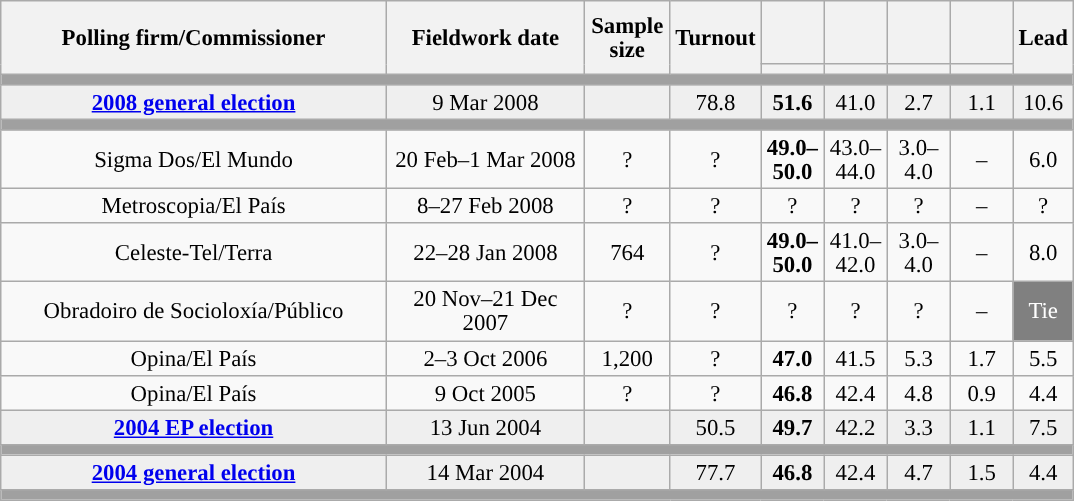<table class="wikitable collapsible collapsed" style="text-align:center; font-size:95%; line-height:16px;">
<tr style="height:42px;">
<th style="width:250px;" rowspan="2">Polling firm/Commissioner</th>
<th style="width:125px;" rowspan="2">Fieldwork date</th>
<th style="width:50px;" rowspan="2">Sample size</th>
<th style="width:45px;" rowspan="2">Turnout</th>
<th style="width:35px;"></th>
<th style="width:35px;"></th>
<th style="width:35px;"></th>
<th style="width:35px;"></th>
<th style="width:30px;" rowspan="2">Lead</th>
</tr>
<tr>
<th style="color:inherit;background:"></th>
<th style="color:inherit;background:"></th>
<th style="color:inherit;background:"></th>
<th style="color:inherit;background:"></th>
</tr>
<tr>
<td colspan="9" style="background:#A0A0A0"></td>
</tr>
<tr style="background:#EFEFEF;">
<td><strong><a href='#'>2008 general election</a></strong></td>
<td>9 Mar 2008</td>
<td></td>
<td>78.8</td>
<td><strong>51.6</strong><br></td>
<td>41.0<br></td>
<td>2.7<br></td>
<td>1.1<br></td>
<td style="background:">10.6</td>
</tr>
<tr>
<td colspan="9" style="background:#A0A0A0"></td>
</tr>
<tr>
<td>Sigma Dos/El Mundo</td>
<td>20 Feb–1 Mar 2008</td>
<td>?</td>
<td>?</td>
<td><strong>49.0–<br>50.0</strong><br></td>
<td>43.0–<br>44.0<br></td>
<td>3.0–<br>4.0<br></td>
<td>–</td>
<td style="background:">6.0</td>
</tr>
<tr>
<td>Metroscopia/El País</td>
<td>8–27 Feb 2008</td>
<td>?</td>
<td>?</td>
<td>?<br></td>
<td>?<br></td>
<td>?<br></td>
<td>–</td>
<td style="background:">?</td>
</tr>
<tr>
<td>Celeste-Tel/Terra</td>
<td>22–28 Jan 2008</td>
<td>764</td>
<td>?</td>
<td><strong>49.0–<br>50.0</strong><br></td>
<td>41.0–<br>42.0<br></td>
<td>3.0–<br>4.0<br></td>
<td>–</td>
<td style="background:">8.0</td>
</tr>
<tr>
<td>Obradoiro de Socioloxía/Público</td>
<td>20 Nov–21 Dec 2007</td>
<td>?</td>
<td>?</td>
<td>?<br></td>
<td>?<br></td>
<td>?</td>
<td>–</td>
<td style="background:gray;color:white;">Tie</td>
</tr>
<tr>
<td>Opina/El País</td>
<td>2–3 Oct 2006</td>
<td>1,200</td>
<td>?</td>
<td><strong>47.0</strong></td>
<td>41.5</td>
<td>5.3</td>
<td>1.7</td>
<td style="background:">5.5</td>
</tr>
<tr>
<td>Opina/El País</td>
<td>9 Oct 2005</td>
<td>?</td>
<td>?</td>
<td><strong>46.8</strong></td>
<td>42.4</td>
<td>4.8</td>
<td>0.9</td>
<td style="background:">4.4</td>
</tr>
<tr style="background:#EFEFEF;">
<td><strong><a href='#'>2004 EP election</a></strong></td>
<td>13 Jun 2004</td>
<td></td>
<td>50.5</td>
<td><strong>49.7</strong><br></td>
<td>42.2<br></td>
<td>3.3<br></td>
<td>1.1<br></td>
<td style="background:">7.5</td>
</tr>
<tr>
<td colspan="9" style="background:#A0A0A0"></td>
</tr>
<tr style="background:#EFEFEF;">
<td><strong><a href='#'>2004 general election</a></strong></td>
<td>14 Mar 2004</td>
<td></td>
<td>77.7</td>
<td><strong>46.8</strong><br></td>
<td>42.4<br></td>
<td>4.7<br></td>
<td>1.5<br></td>
<td style="background:">4.4</td>
</tr>
<tr>
<td colspan="9" style="background:#A0A0A0"></td>
</tr>
</table>
